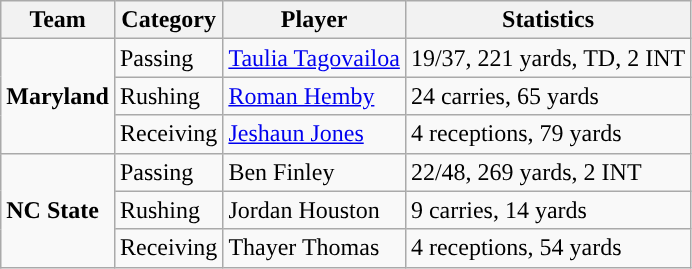<table class="wikitable" style="float: left;">
<tr>
<th>Team</th>
<th>Category</th>
<th>Player</th>
<th>Statistics</th>
</tr>
<tr>
<td rowspan=3><strong>Maryland</strong></td>
<td>Passing</td>
<td><a href='#'>Taulia Tagovailoa</a></td>
<td>19/37, 221 yards, TD, 2 INT</td>
</tr>
<tr>
<td>Rushing</td>
<td><a href='#'>Roman Hemby</a></td>
<td>24 carries, 65 yards</td>
</tr>
<tr>
<td>Receiving</td>
<td><a href='#'>Jeshaun Jones</a></td>
<td>4 receptions, 79 yards</td>
</tr>
<tr>
<td rowspan=3><strong>NC State</strong></td>
<td>Passing</td>
<td>Ben Finley</td>
<td>22/48, 269 yards, 2 INT</td>
</tr>
<tr>
<td>Rushing</td>
<td>Jordan Houston</td>
<td>9 carries, 14 yards</td>
</tr>
<tr>
<td>Receiving</td>
<td>Thayer Thomas</td>
<td>4 receptions, 54 yards</td>
</tr>
</table>
